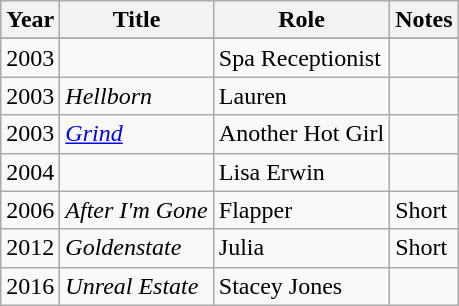<table class="wikitable sortable">
<tr>
<th>Year</th>
<th>Title</th>
<th>Role</th>
<th class="unsortable">Notes</th>
</tr>
<tr>
</tr>
<tr>
<td>2003</td>
<td><em></em></td>
<td>Spa Receptionist</td>
<td></td>
</tr>
<tr>
<td>2003</td>
<td><em>Hellborn</em></td>
<td>Lauren</td>
<td></td>
</tr>
<tr>
<td>2003</td>
<td><em><a href='#'>Grind</a></em></td>
<td>Another Hot Girl</td>
<td></td>
</tr>
<tr>
<td>2004</td>
<td><em></em></td>
<td>Lisa Erwin</td>
<td></td>
</tr>
<tr>
<td>2006</td>
<td><em>After I'm Gone</em></td>
<td>Flapper</td>
<td>Short</td>
</tr>
<tr>
<td>2012</td>
<td><em>Goldenstate</em></td>
<td>Julia</td>
<td>Short</td>
</tr>
<tr>
<td>2016</td>
<td><em>Unreal Estate</em></td>
<td>Stacey Jones</td>
<td></td>
</tr>
</table>
